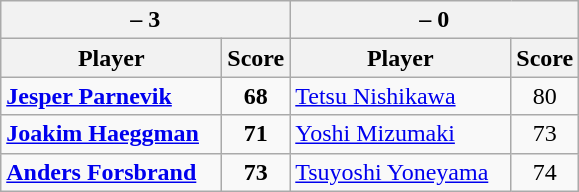<table class=wikitable>
<tr>
<th colspan=2> – 3</th>
<th colspan=2> – 0</th>
</tr>
<tr>
<th width=140>Player</th>
<th>Score</th>
<th width=140>Player</th>
<th>Score</th>
</tr>
<tr>
<td><strong><a href='#'>Jesper Parnevik</a></strong></td>
<td align=center><strong>68</strong></td>
<td><a href='#'>Tetsu Nishikawa</a></td>
<td align=center>80</td>
</tr>
<tr>
<td><strong><a href='#'>Joakim Haeggman</a></strong></td>
<td align=center><strong>71</strong></td>
<td><a href='#'>Yoshi Mizumaki</a></td>
<td align=center>73</td>
</tr>
<tr>
<td><strong><a href='#'>Anders Forsbrand</a></strong></td>
<td align=center><strong>73</strong></td>
<td><a href='#'>Tsuyoshi Yoneyama</a></td>
<td align=center>74</td>
</tr>
</table>
